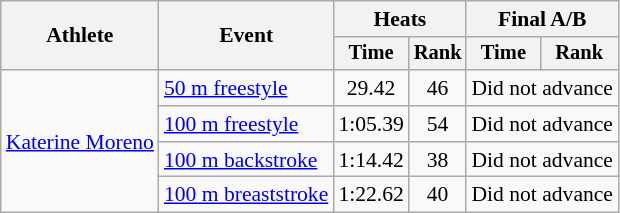<table class="wikitable" style="font-size:90%">
<tr>
<th rowspan="2">Athlete</th>
<th rowspan="2">Event</th>
<th colspan=2>Heats</th>
<th colspan=2>Final A/B</th>
</tr>
<tr style="font-size:95%">
<th>Time</th>
<th>Rank</th>
<th>Time</th>
<th>Rank</th>
</tr>
<tr align=center>
<td align=left rowspan=4><a href='#'>Katerine Moreno</a></td>
<td align=left><a href='#'>50 m freestyle</a></td>
<td>29.42</td>
<td>46</td>
<td colspan=2>Did not advance</td>
</tr>
<tr align=center>
<td align=left><a href='#'>100 m freestyle</a></td>
<td>1:05.39</td>
<td>54</td>
<td colspan=2>Did not advance</td>
</tr>
<tr align=center>
<td align=left><a href='#'>100 m backstroke</a></td>
<td>1:14.42</td>
<td>38</td>
<td colspan=2>Did not advance</td>
</tr>
<tr align=center>
<td align=left><a href='#'>100 m breaststroke</a></td>
<td>1:22.62</td>
<td>40</td>
<td colspan=2>Did not advance</td>
</tr>
</table>
